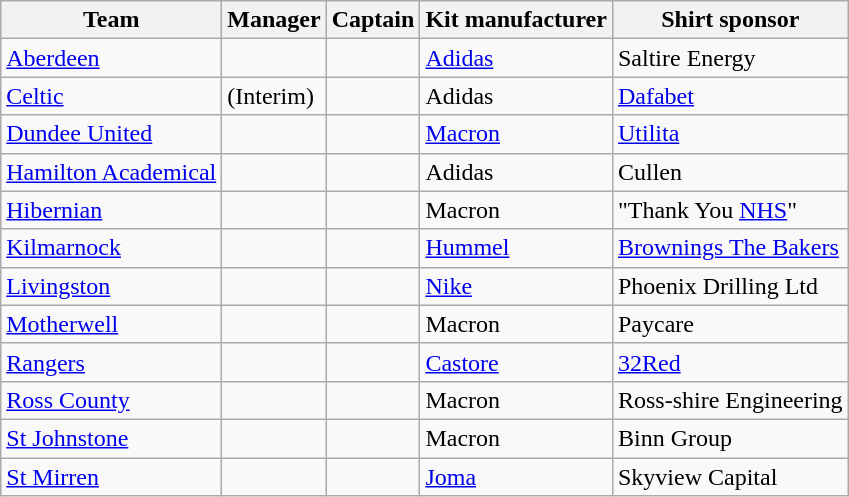<table class="wikitable sortable">
<tr>
<th>Team</th>
<th>Manager</th>
<th>Captain</th>
<th>Kit manufacturer</th>
<th>Shirt sponsor</th>
</tr>
<tr>
<td><a href='#'>Aberdeen</a></td>
<td> </td>
<td> </td>
<td><a href='#'>Adidas</a></td>
<td>Saltire Energy</td>
</tr>
<tr>
<td><a href='#'>Celtic</a></td>
<td>  (Interim)</td>
<td> </td>
<td>Adidas</td>
<td><a href='#'>Dafabet</a></td>
</tr>
<tr>
<td><a href='#'>Dundee United</a></td>
<td> </td>
<td> </td>
<td><a href='#'>Macron</a></td>
<td><a href='#'>Utilita</a></td>
</tr>
<tr>
<td><a href='#'>Hamilton Academical</a></td>
<td> </td>
<td> </td>
<td>Adidas</td>
<td>Cullen</td>
</tr>
<tr>
<td><a href='#'>Hibernian</a></td>
<td> </td>
<td> </td>
<td>Macron</td>
<td>"Thank You <a href='#'>NHS</a>"</td>
</tr>
<tr>
<td><a href='#'>Kilmarnock</a></td>
<td> </td>
<td> </td>
<td><a href='#'>Hummel</a></td>
<td><a href='#'>Brownings The Bakers</a></td>
</tr>
<tr>
<td><a href='#'>Livingston</a></td>
<td> </td>
<td> </td>
<td><a href='#'>Nike</a></td>
<td>Phoenix Drilling Ltd</td>
</tr>
<tr>
<td><a href='#'>Motherwell</a></td>
<td> </td>
<td> </td>
<td>Macron</td>
<td>Paycare</td>
</tr>
<tr>
<td><a href='#'>Rangers</a></td>
<td> </td>
<td> </td>
<td><a href='#'>Castore</a></td>
<td><a href='#'>32Red</a></td>
</tr>
<tr>
<td><a href='#'>Ross County</a></td>
<td> </td>
<td> </td>
<td>Macron</td>
<td>Ross-shire Engineering</td>
</tr>
<tr>
<td><a href='#'>St Johnstone</a></td>
<td> </td>
<td> </td>
<td>Macron</td>
<td>Binn Group</td>
</tr>
<tr>
<td><a href='#'>St Mirren</a></td>
<td> </td>
<td> </td>
<td><a href='#'>Joma</a></td>
<td>Skyview Capital</td>
</tr>
</table>
